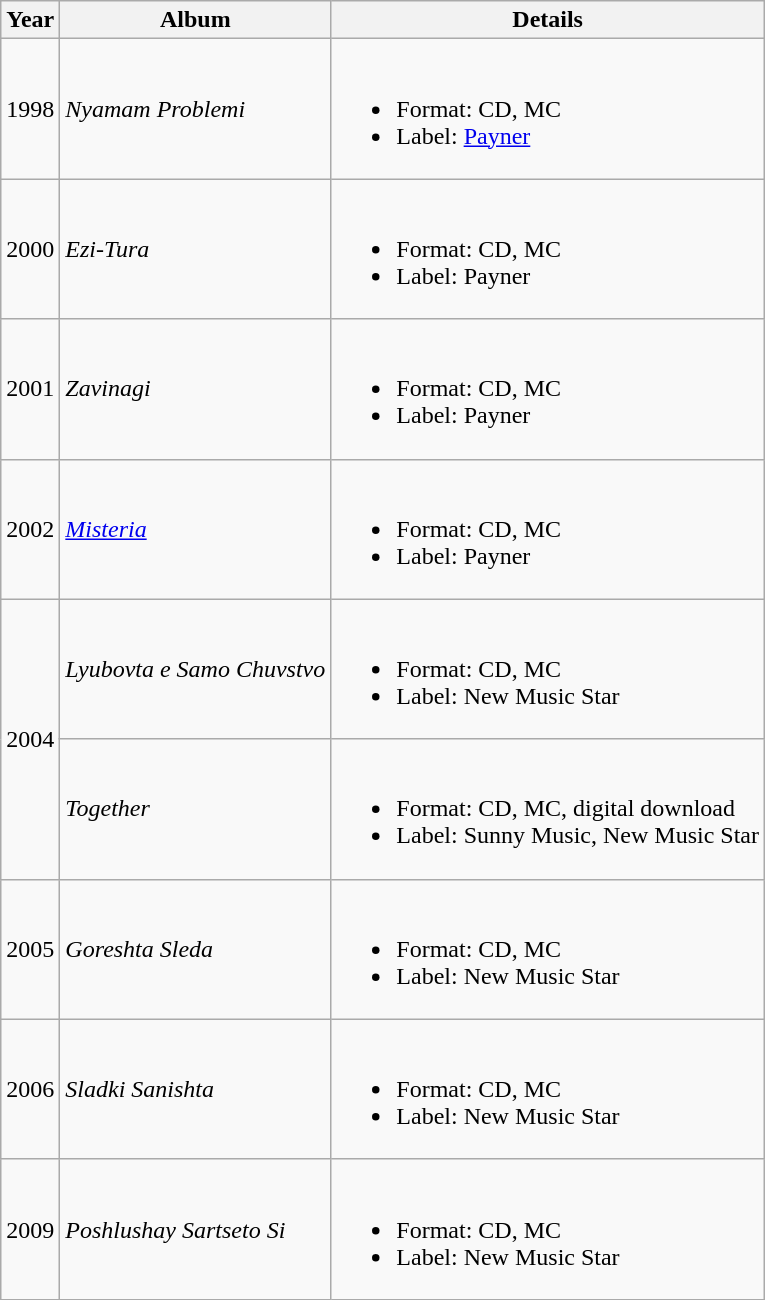<table class="wikitable">
<tr>
<th>Year</th>
<th>Album</th>
<th>Details</th>
</tr>
<tr>
<td>1998</td>
<td><em>Nyamam Problemi</em></td>
<td><br><ul><li>Format: CD, MC</li><li>Label: <a href='#'>Payner</a></li></ul></td>
</tr>
<tr>
<td>2000</td>
<td><em>Ezi-Tura</em></td>
<td><br><ul><li>Format: CD, MC</li><li>Label: Payner</li></ul></td>
</tr>
<tr>
<td>2001</td>
<td><em>Zavinagi</em></td>
<td><br><ul><li>Format: CD, MC</li><li>Label: Payner</li></ul></td>
</tr>
<tr>
<td>2002</td>
<td><em><a href='#'>Misteria</a></em></td>
<td><br><ul><li>Format: CD, MC</li><li>Label: Payner</li></ul></td>
</tr>
<tr>
<td rowspan="2">2004</td>
<td><em>Lyubovta e Samo Chuvstvo</em></td>
<td><br><ul><li>Format: CD, MC</li><li>Label: New Music Star</li></ul></td>
</tr>
<tr>
<td><em>Together</em></td>
<td><br><ul><li>Format: CD, MC, digital download</li><li>Label: Sunny Music, New Music Star</li></ul></td>
</tr>
<tr>
<td>2005</td>
<td><em>Goreshta Sleda</em></td>
<td><br><ul><li>Format: CD, MC</li><li>Label: New Music Star</li></ul></td>
</tr>
<tr>
<td>2006</td>
<td><em>Sladki Sanishta</em></td>
<td><br><ul><li>Format: CD, MC</li><li>Label: New Music Star</li></ul></td>
</tr>
<tr>
<td>2009</td>
<td><em>Poshlushay Sartseto Si</em></td>
<td><br><ul><li>Format: CD, MC</li><li>Label: New Music Star</li></ul></td>
</tr>
</table>
